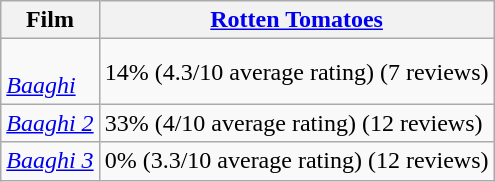<table class="wikitable sortable">
<tr>
<th>Film</th>
<th><a href='#'>Rotten Tomatoes</a></th>
</tr>
<tr>
<td style="text-align: left;"><br><em><a href='#'>Baaghi</a></em></td>
<td>14% (4.3/10 average rating) (7 reviews)</td>
</tr>
<tr>
<td><em><a href='#'>Baaghi 2</a></em></td>
<td>33% (4/10 average rating) (12 reviews)</td>
</tr>
<tr>
<td><a href='#'><em>Baaghi 3</em></a></td>
<td>0% (3.3/10 average rating) (12 reviews)</td>
</tr>
</table>
